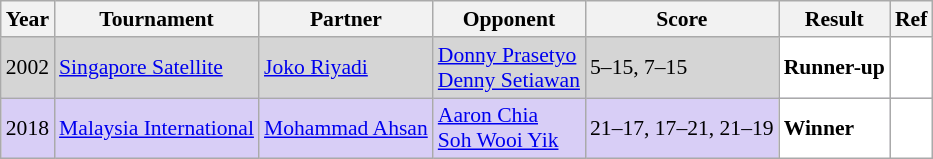<table class="sortable wikitable" style="font-size: 90%">
<tr>
<th>Year</th>
<th>Tournament</th>
<th>Partner</th>
<th>Opponent</th>
<th>Score</th>
<th>Result</th>
<th>Ref</th>
</tr>
<tr style="background:#D5D5D5">
<td align="center">2002</td>
<td align="left"><a href='#'>Singapore Satellite</a></td>
<td align="left"> <a href='#'>Joko Riyadi</a></td>
<td align="left"> <a href='#'>Donny Prasetyo</a><br> <a href='#'>Denny Setiawan</a></td>
<td align="left">5–15, 7–15</td>
<td style="text-align:left; background:white"> <strong>Runner-up</strong></td>
<td style="text-align:center; background:white"></td>
</tr>
<tr style="background:#D8CEF6">
<td align="center">2018</td>
<td align="left"><a href='#'>Malaysia International</a></td>
<td align="left"> <a href='#'>Mohammad Ahsan</a></td>
<td align="left"> <a href='#'>Aaron Chia</a><br> <a href='#'>Soh Wooi Yik</a></td>
<td align="left">21–17, 17–21, 21–19</td>
<td style="text-align:left; background:white"> <strong>Winner</strong></td>
<td style="text-align:center; background:white"></td>
</tr>
</table>
